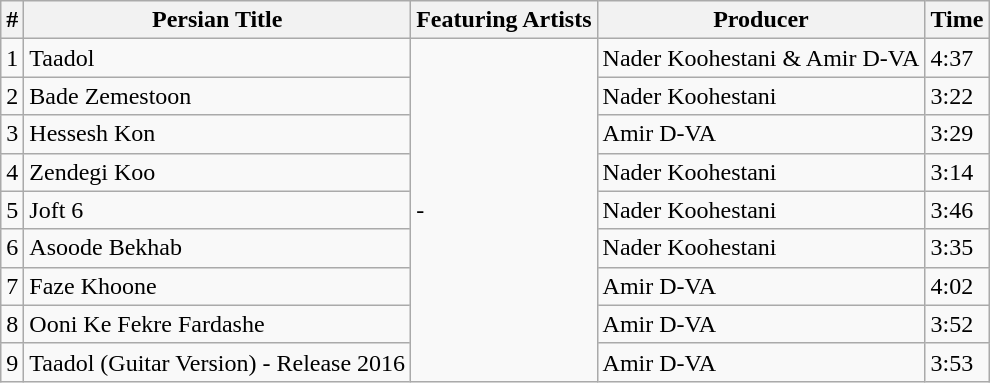<table class="wikitable">
<tr>
<th>#</th>
<th>Persian Title</th>
<th>Featuring Artists</th>
<th>Producer</th>
<th>Time</th>
</tr>
<tr>
<td>1</td>
<td>Taadol</td>
<td rowspan="9">-</td>
<td>Nader Koohestani & Amir D-VA</td>
<td>4:37</td>
</tr>
<tr>
<td>2</td>
<td>Bade Zemestoon</td>
<td>Nader Koohestani</td>
<td>3:22</td>
</tr>
<tr>
<td>3</td>
<td>Hessesh Kon</td>
<td>Amir D-VA</td>
<td>3:29</td>
</tr>
<tr>
<td>4</td>
<td>Zendegi Koo</td>
<td>Nader Koohestani</td>
<td>3:14</td>
</tr>
<tr>
<td>5</td>
<td>Joft 6</td>
<td>Nader Koohestani</td>
<td>3:46</td>
</tr>
<tr>
<td>6</td>
<td>Asoode Bekhab</td>
<td>Nader Koohestani</td>
<td>3:35</td>
</tr>
<tr>
<td>7</td>
<td>Faze Khoone</td>
<td>Amir D-VA</td>
<td>4:02</td>
</tr>
<tr>
<td>8</td>
<td>Ooni Ke Fekre Fardashe</td>
<td>Amir D-VA</td>
<td>3:52</td>
</tr>
<tr>
<td>9</td>
<td>Taadol (Guitar Version) - Release 2016</td>
<td>Amir D-VA</td>
<td>3:53</td>
</tr>
</table>
